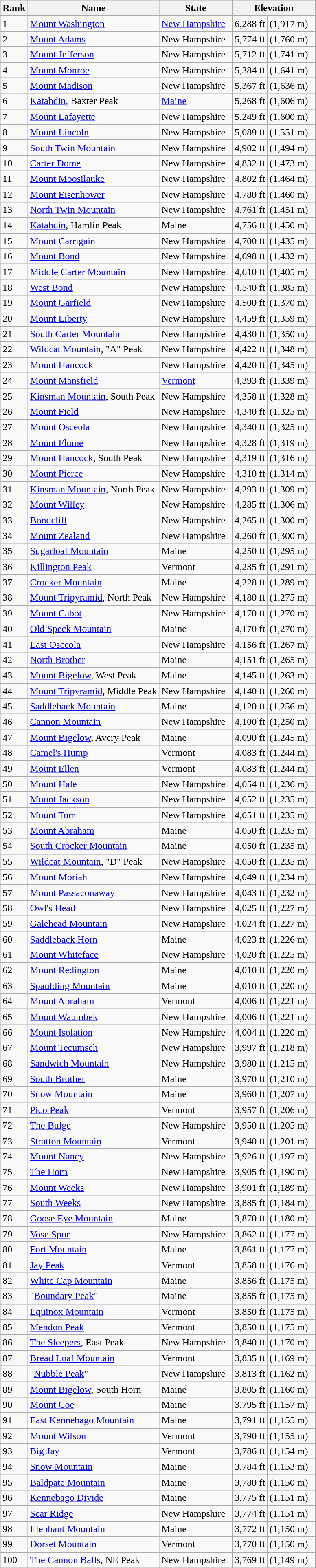<table class="wikitable sortable">
<tr>
<th scope="col">Rank</th>
<th scope="col">Name</th>
<th scope="col">State</th>
<th scope="col" colspan=2>Elevation</th>
</tr>
<tr>
<td>1</td>
<td><a href='#'>Mount Washington</a></td>
<td><a href='#'>New Hampshire</a>  </td>
<td>6,288 ft</td>
<td>(1,917 m)  </td>
</tr>
<tr>
<td>2</td>
<td><a href='#'>Mount Adams</a></td>
<td>New Hampshire</td>
<td>5,774 ft</td>
<td>(1,760 m)</td>
</tr>
<tr>
<td>3</td>
<td><a href='#'>Mount Jefferson</a></td>
<td>New Hampshire</td>
<td>5,712 ft</td>
<td>(1,741 m)</td>
</tr>
<tr>
<td>4</td>
<td><a href='#'>Mount Monroe</a></td>
<td>New Hampshire</td>
<td>5,384 ft</td>
<td>(1,641 m)</td>
</tr>
<tr>
<td>5</td>
<td><a href='#'>Mount Madison</a></td>
<td>New Hampshire</td>
<td>5,367 ft</td>
<td>(1,636 m)</td>
</tr>
<tr>
<td>6</td>
<td><a href='#'>Katahdin</a>, Baxter Peak</td>
<td><a href='#'>Maine</a></td>
<td>5,268 ft</td>
<td>(1,606 m)</td>
</tr>
<tr>
<td>7</td>
<td><a href='#'>Mount Lafayette</a></td>
<td>New Hampshire</td>
<td>5,249 ft</td>
<td>(1,600 m)</td>
</tr>
<tr>
<td>8</td>
<td><a href='#'>Mount Lincoln</a></td>
<td>New Hampshire</td>
<td>5,089 ft</td>
<td>(1,551 m)</td>
</tr>
<tr>
<td>9</td>
<td><a href='#'>South Twin Mountain</a></td>
<td>New Hampshire</td>
<td>4,902 ft</td>
<td>(1,494 m)</td>
</tr>
<tr>
<td>10</td>
<td><a href='#'>Carter Dome</a></td>
<td>New Hampshire</td>
<td>4,832 ft</td>
<td>(1,473 m)</td>
</tr>
<tr>
<td>11</td>
<td><a href='#'>Mount Moosilauke</a></td>
<td>New Hampshire</td>
<td>4,802 ft</td>
<td>(1,464 m)</td>
</tr>
<tr>
<td>12</td>
<td><a href='#'>Mount Eisenhower</a></td>
<td>New Hampshire</td>
<td>4,780 ft</td>
<td>(1,460 m)</td>
</tr>
<tr>
<td>13</td>
<td><a href='#'>North Twin Mountain</a></td>
<td>New Hampshire</td>
<td>4,761 ft</td>
<td>(1,451 m)</td>
</tr>
<tr>
<td>14</td>
<td><a href='#'>Katahdin</a>, Hamlin Peak</td>
<td>Maine</td>
<td>4,756 ft</td>
<td>(1,450 m)</td>
</tr>
<tr>
<td>15</td>
<td><a href='#'>Mount Carrigain</a></td>
<td>New Hampshire</td>
<td>4,700 ft</td>
<td>(1,435 m)</td>
</tr>
<tr>
<td>16</td>
<td><a href='#'>Mount Bond</a></td>
<td>New Hampshire</td>
<td>4,698 ft</td>
<td>(1,432 m)</td>
</tr>
<tr>
<td>17</td>
<td><a href='#'>Middle Carter Mountain</a></td>
<td>New Hampshire</td>
<td>4,610 ft</td>
<td>(1,405 m)</td>
</tr>
<tr>
<td>18</td>
<td><a href='#'>West Bond</a></td>
<td>New Hampshire</td>
<td>4,540 ft</td>
<td>(1,385 m)</td>
</tr>
<tr>
<td>19</td>
<td><a href='#'>Mount Garfield</a></td>
<td>New Hampshire</td>
<td>4,500 ft</td>
<td>(1,370 m)</td>
</tr>
<tr>
<td>20</td>
<td><a href='#'>Mount Liberty</a></td>
<td>New Hampshire</td>
<td>4,459 ft</td>
<td>(1,359 m)</td>
</tr>
<tr>
<td>21</td>
<td><a href='#'>South Carter Mountain</a></td>
<td>New Hampshire</td>
<td>4,430 ft</td>
<td>(1,350 m)</td>
</tr>
<tr>
<td>22</td>
<td><a href='#'>Wildcat Mountain</a>, "A" Peak</td>
<td>New Hampshire</td>
<td>4,422 ft</td>
<td>(1,348 m)</td>
</tr>
<tr>
<td>23</td>
<td><a href='#'>Mount Hancock</a></td>
<td>New Hampshire</td>
<td>4,420 ft</td>
<td>(1,345 m)</td>
</tr>
<tr>
<td>24</td>
<td><a href='#'>Mount Mansfield</a></td>
<td><a href='#'>Vermont</a></td>
<td>4,393 ft</td>
<td>(1,339 m)</td>
</tr>
<tr>
<td>25</td>
<td><a href='#'>Kinsman Mountain</a>, South Peak</td>
<td>New Hampshire</td>
<td>4,358 ft</td>
<td>(1,328 m)</td>
</tr>
<tr>
<td>26</td>
<td><a href='#'>Mount Field</a></td>
<td>New Hampshire</td>
<td>4,340 ft</td>
<td>(1,325 m)</td>
</tr>
<tr>
<td>27</td>
<td><a href='#'>Mount Osceola</a></td>
<td>New Hampshire</td>
<td>4,340 ft</td>
<td>(1,325 m)</td>
</tr>
<tr>
<td>28</td>
<td><a href='#'>Mount Flume</a></td>
<td>New Hampshire</td>
<td>4,328 ft</td>
<td>(1,319 m)</td>
</tr>
<tr>
<td>29</td>
<td><a href='#'>Mount Hancock</a>, South Peak</td>
<td>New Hampshire</td>
<td>4,319 ft</td>
<td>(1,316 m)</td>
</tr>
<tr>
<td>30</td>
<td><a href='#'>Mount Pierce</a></td>
<td>New Hampshire</td>
<td>4,310 ft</td>
<td>(1,314 m)</td>
</tr>
<tr>
<td>31</td>
<td><a href='#'>Kinsman Mountain</a>, North Peak</td>
<td>New Hampshire</td>
<td>4,293 ft</td>
<td>(1,309 m)</td>
</tr>
<tr>
<td>32</td>
<td><a href='#'>Mount Willey</a></td>
<td>New Hampshire</td>
<td>4,285 ft</td>
<td>(1,306 m)</td>
</tr>
<tr>
<td>33</td>
<td><a href='#'>Bondcliff</a></td>
<td>New Hampshire</td>
<td>4,265 ft</td>
<td>(1,300 m)</td>
</tr>
<tr>
<td>34</td>
<td><a href='#'>Mount Zealand</a></td>
<td>New Hampshire</td>
<td>4,260 ft</td>
<td>(1,300 m)</td>
</tr>
<tr>
<td>35</td>
<td><a href='#'>Sugarloaf Mountain</a></td>
<td>Maine</td>
<td>4,250 ft</td>
<td>(1,295 m)</td>
</tr>
<tr>
<td>36</td>
<td><a href='#'>Killington Peak</a></td>
<td>Vermont</td>
<td>4,235 ft</td>
<td>(1,291 m)</td>
</tr>
<tr>
<td>37</td>
<td><a href='#'>Crocker Mountain</a></td>
<td>Maine</td>
<td>4,228 ft</td>
<td>(1,289 m)</td>
</tr>
<tr>
<td>38</td>
<td><a href='#'>Mount Tripyramid</a>, North Peak</td>
<td>New Hampshire</td>
<td>4,180 ft</td>
<td>(1,275 m)</td>
</tr>
<tr>
<td>39</td>
<td><a href='#'>Mount Cabot</a></td>
<td>New Hampshire</td>
<td>4,170 ft</td>
<td>(1,270 m)</td>
</tr>
<tr>
<td>40</td>
<td><a href='#'>Old Speck Mountain</a></td>
<td>Maine</td>
<td>4,170 ft</td>
<td>(1,270 m)</td>
</tr>
<tr>
<td>41</td>
<td><a href='#'>East Osceola</a></td>
<td>New Hampshire</td>
<td>4,156 ft</td>
<td>(1,267 m)</td>
</tr>
<tr>
<td>42</td>
<td><a href='#'>North Brother</a></td>
<td>Maine</td>
<td>4,151 ft</td>
<td>(1,265 m)</td>
</tr>
<tr>
<td>43</td>
<td><a href='#'>Mount Bigelow</a>, West Peak</td>
<td>Maine</td>
<td>4,145 ft</td>
<td>(1,263 m)</td>
</tr>
<tr>
<td>44</td>
<td><a href='#'>Mount Tripyramid</a>, Middle Peak</td>
<td>New Hampshire</td>
<td>4,140 ft</td>
<td>(1,260 m)</td>
</tr>
<tr>
<td>45</td>
<td><a href='#'>Saddleback Mountain</a></td>
<td>Maine</td>
<td>4,120 ft</td>
<td>(1,256 m)</td>
</tr>
<tr>
<td>46</td>
<td><a href='#'>Cannon Mountain</a></td>
<td>New Hampshire</td>
<td>4,100 ft</td>
<td>(1,250 m)</td>
</tr>
<tr>
<td>47</td>
<td><a href='#'>Mount Bigelow</a>, Avery Peak</td>
<td>Maine</td>
<td>4,090 ft</td>
<td>(1,245 m)</td>
</tr>
<tr>
<td>48</td>
<td><a href='#'>Camel's Hump</a></td>
<td>Vermont</td>
<td>4,083 ft</td>
<td>(1,244 m)</td>
</tr>
<tr>
<td>49</td>
<td><a href='#'>Mount Ellen</a></td>
<td>Vermont</td>
<td>4,083 ft</td>
<td>(1,244 m)</td>
</tr>
<tr>
<td>50</td>
<td><a href='#'>Mount Hale</a></td>
<td>New Hampshire</td>
<td>4,054 ft</td>
<td>(1,236 m)</td>
</tr>
<tr>
<td>51</td>
<td><a href='#'>Mount Jackson</a></td>
<td>New Hampshire</td>
<td>4,052 ft</td>
<td>(1,235 m)</td>
</tr>
<tr>
<td>52</td>
<td><a href='#'>Mount Tom</a></td>
<td>New Hampshire</td>
<td>4,051 ft</td>
<td>(1,235 m)</td>
</tr>
<tr>
<td>53</td>
<td><a href='#'>Mount Abraham</a></td>
<td>Maine</td>
<td>4,050 ft</td>
<td>(1,235 m)</td>
</tr>
<tr>
<td>54</td>
<td><a href='#'>South Crocker Mountain</a></td>
<td>Maine</td>
<td>4,050 ft</td>
<td>(1,235 m)</td>
</tr>
<tr>
<td>55</td>
<td><a href='#'>Wildcat Mountain</a>, "D" Peak</td>
<td>New Hampshire</td>
<td>4,050 ft</td>
<td>(1,235 m)</td>
</tr>
<tr>
<td>56</td>
<td><a href='#'>Mount Moriah</a></td>
<td>New Hampshire</td>
<td>4,049 ft</td>
<td>(1,234 m)</td>
</tr>
<tr>
<td>57</td>
<td><a href='#'>Mount Passaconaway</a></td>
<td>New Hampshire</td>
<td>4,043 ft</td>
<td>(1,232 m)</td>
</tr>
<tr>
<td>58</td>
<td><a href='#'>Owl's Head</a></td>
<td>New Hampshire</td>
<td>4,025 ft</td>
<td>(1,227 m)</td>
</tr>
<tr>
<td>59</td>
<td><a href='#'>Galehead Mountain</a></td>
<td>New Hampshire</td>
<td>4,024 ft</td>
<td>(1,227 m)</td>
</tr>
<tr>
<td>60</td>
<td><a href='#'>Saddleback Horn</a></td>
<td>Maine</td>
<td>4,023 ft</td>
<td>(1,226 m)</td>
</tr>
<tr>
<td>61</td>
<td><a href='#'>Mount Whiteface</a></td>
<td>New Hampshire</td>
<td>4,020 ft</td>
<td>(1,225 m)</td>
</tr>
<tr>
<td>62</td>
<td><a href='#'>Mount Redington</a></td>
<td>Maine</td>
<td>4,010 ft</td>
<td>(1,220 m)</td>
</tr>
<tr>
<td>63</td>
<td><a href='#'>Spaulding Mountain</a></td>
<td>Maine</td>
<td>4,010 ft</td>
<td>(1,220 m)</td>
</tr>
<tr>
<td>64</td>
<td><a href='#'>Mount Abraham</a></td>
<td>Vermont</td>
<td>4,006 ft</td>
<td>(1,221 m)</td>
</tr>
<tr>
<td>65</td>
<td><a href='#'>Mount Waumbek</a></td>
<td>New Hampshire</td>
<td>4,006 ft</td>
<td>(1,221 m)</td>
</tr>
<tr>
<td>66</td>
<td><a href='#'>Mount Isolation</a></td>
<td>New Hampshire</td>
<td>4,004 ft</td>
<td>(1,220 m)</td>
</tr>
<tr>
<td>67</td>
<td><a href='#'>Mount Tecumseh</a></td>
<td>New Hampshire</td>
<td>3,997 ft</td>
<td>(1,218 m)</td>
</tr>
<tr>
<td>68</td>
<td><a href='#'>Sandwich Mountain</a></td>
<td>New Hampshire</td>
<td>3,980 ft</td>
<td>(1,215 m)</td>
</tr>
<tr>
<td>69</td>
<td><a href='#'>South Brother</a></td>
<td>Maine</td>
<td>3,970 ft</td>
<td>(1,210 m)</td>
</tr>
<tr>
<td>70</td>
<td><a href='#'>Snow Mountain</a></td>
<td>Maine</td>
<td>3,960 ft</td>
<td>(1,207 m)</td>
</tr>
<tr>
<td>71</td>
<td><a href='#'>Pico Peak</a></td>
<td>Vermont</td>
<td>3,957 ft</td>
<td>(1,206 m)</td>
</tr>
<tr>
<td>72</td>
<td><a href='#'>The Bulge</a></td>
<td>New Hampshire</td>
<td>3,950 ft</td>
<td>(1,205 m)</td>
</tr>
<tr>
<td>73</td>
<td><a href='#'>Stratton Mountain</a></td>
<td>Vermont</td>
<td>3,940 ft</td>
<td>(1,201 m)</td>
</tr>
<tr>
<td>74</td>
<td><a href='#'>Mount Nancy</a></td>
<td>New Hampshire</td>
<td>3,926 ft</td>
<td>(1,197 m)</td>
</tr>
<tr>
<td>75</td>
<td><a href='#'>The Horn</a></td>
<td>New Hampshire</td>
<td>3,905 ft</td>
<td>(1,190 m)</td>
</tr>
<tr>
<td>76</td>
<td><a href='#'>Mount Weeks</a></td>
<td>New Hampshire</td>
<td>3,901 ft</td>
<td>(1,189 m)</td>
</tr>
<tr>
<td>77</td>
<td><a href='#'>South Weeks</a></td>
<td>New Hampshire</td>
<td>3,885 ft</td>
<td>(1,184 m)</td>
</tr>
<tr>
<td>78</td>
<td><a href='#'>Goose Eye Mountain</a></td>
<td>Maine</td>
<td>3,870 ft</td>
<td>(1,180 m)</td>
</tr>
<tr>
<td>79</td>
<td><a href='#'>Vose Spur</a></td>
<td>New Hampshire</td>
<td>3,862 ft</td>
<td>(1,177 m)</td>
</tr>
<tr>
<td>80</td>
<td><a href='#'>Fort Mountain</a></td>
<td>Maine</td>
<td>3,861 ft</td>
<td>(1,177 m)</td>
</tr>
<tr>
<td>81</td>
<td><a href='#'>Jay Peak</a></td>
<td>Vermont</td>
<td>3,858 ft</td>
<td>(1,176 m)</td>
</tr>
<tr>
<td>82</td>
<td><a href='#'>White Cap Mountain</a></td>
<td>Maine</td>
<td>3,856 ft</td>
<td>(1,175 m)</td>
</tr>
<tr>
<td>83</td>
<td>"<a href='#'>Boundary Peak</a>"</td>
<td>Maine</td>
<td>3,855 ft</td>
<td>(1,175 m)</td>
</tr>
<tr>
<td>84</td>
<td><a href='#'>Equinox Mountain</a></td>
<td>Vermont</td>
<td>3,850 ft</td>
<td>(1,175 m)</td>
</tr>
<tr>
<td>85</td>
<td><a href='#'>Mendon Peak</a></td>
<td>Vermont</td>
<td>3,850 ft</td>
<td>(1,175 m)</td>
</tr>
<tr>
<td>86</td>
<td><a href='#'>The Sleepers</a>, East Peak</td>
<td>New Hampshire</td>
<td>3,840 ft</td>
<td>(1,170 m)</td>
</tr>
<tr>
<td>87</td>
<td><a href='#'>Bread Loaf Mountain</a></td>
<td>Vermont</td>
<td>3,835 ft</td>
<td>(1,169 m)</td>
</tr>
<tr>
<td>88</td>
<td>"<a href='#'>Nubble Peak</a>"</td>
<td>New Hampshire</td>
<td>3,813 ft</td>
<td>(1,162 m)</td>
</tr>
<tr>
<td>89</td>
<td><a href='#'>Mount Bigelow</a>, South Horn</td>
<td>Maine</td>
<td>3,805 ft</td>
<td>(1,160 m)</td>
</tr>
<tr>
<td>90</td>
<td><a href='#'>Mount Coe</a></td>
<td>Maine</td>
<td>3,795 ft</td>
<td>(1,157 m)</td>
</tr>
<tr>
<td>91</td>
<td><a href='#'>East Kennebago Mountain</a></td>
<td>Maine</td>
<td>3,791 ft</td>
<td>(1,155 m)</td>
</tr>
<tr>
<td>92</td>
<td><a href='#'>Mount Wilson</a></td>
<td>Vermont</td>
<td>3,790 ft</td>
<td>(1,155 m)</td>
</tr>
<tr>
<td>93</td>
<td><a href='#'>Big Jay</a></td>
<td>Vermont</td>
<td>3,786 ft</td>
<td>(1,154 m)</td>
</tr>
<tr>
<td>94</td>
<td><a href='#'>Snow Mountain</a></td>
<td>Maine</td>
<td>3,784 ft</td>
<td>(1,153 m)</td>
</tr>
<tr>
<td>95</td>
<td><a href='#'>Baldpate Mountain</a></td>
<td>Maine</td>
<td>3,780 ft</td>
<td>(1,150 m)</td>
</tr>
<tr>
<td>96</td>
<td><a href='#'>Kennebago Divide</a></td>
<td>Maine</td>
<td>3,775 ft</td>
<td>(1,151 m)</td>
</tr>
<tr>
<td>97</td>
<td><a href='#'>Scar Ridge</a></td>
<td>New Hampshire</td>
<td>3,774 ft</td>
<td>(1,151 m)</td>
</tr>
<tr>
<td>98</td>
<td><a href='#'>Elephant Mountain</a></td>
<td>Maine</td>
<td>3,772 ft</td>
<td>(1,150 m)</td>
</tr>
<tr>
<td>99</td>
<td><a href='#'>Dorset Mountain</a></td>
<td>Vermont</td>
<td>3,770 ft</td>
<td>(1,150 m)</td>
</tr>
<tr>
<td>100</td>
<td><a href='#'>The Cannon Balls</a>, NE Peak</td>
<td>New Hampshire</td>
<td>3,769 ft</td>
<td>(1,149 m)</td>
</tr>
</table>
